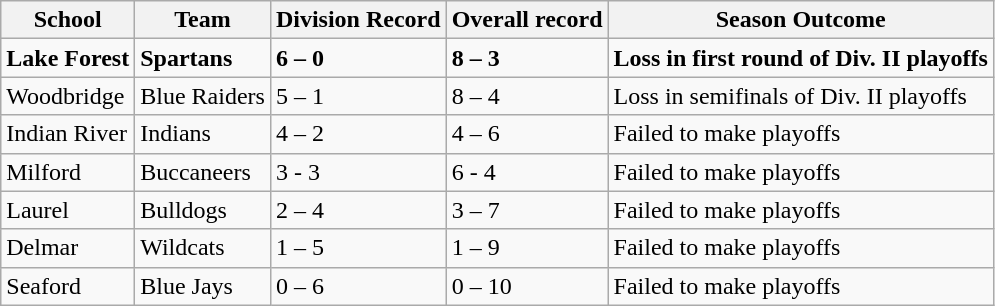<table class="wikitable mw-collapsible mw-collapsed">
<tr>
<th>School</th>
<th>Team</th>
<th>Division Record</th>
<th>Overall record</th>
<th>Season Outcome</th>
</tr>
<tr>
<td><strong>Lake Forest</strong></td>
<td><strong>Spartans</strong></td>
<td><strong>6 – 0</strong></td>
<td><strong>8 – 3</strong></td>
<td><strong>Loss in first round of Div. II playoffs </strong></td>
</tr>
<tr>
<td>Woodbridge</td>
<td>Blue Raiders</td>
<td>5 – 1</td>
<td>8 – 4</td>
<td>Loss in semifinals of Div. II playoffs</td>
</tr>
<tr>
<td>Indian River</td>
<td>Indians</td>
<td>4 – 2</td>
<td>4 – 6</td>
<td>Failed to make playoffs</td>
</tr>
<tr>
<td>Milford</td>
<td>Buccaneers</td>
<td>3 - 3</td>
<td>6 - 4</td>
<td>Failed to make playoffs</td>
</tr>
<tr>
<td>Laurel</td>
<td>Bulldogs</td>
<td>2 – 4</td>
<td>3 – 7</td>
<td>Failed to make playoffs</td>
</tr>
<tr>
<td>Delmar</td>
<td>Wildcats</td>
<td>1 – 5</td>
<td>1 – 9</td>
<td>Failed to make playoffs</td>
</tr>
<tr>
<td>Seaford</td>
<td>Blue Jays</td>
<td>0 – 6</td>
<td>0 – 10</td>
<td>Failed to make playoffs</td>
</tr>
</table>
